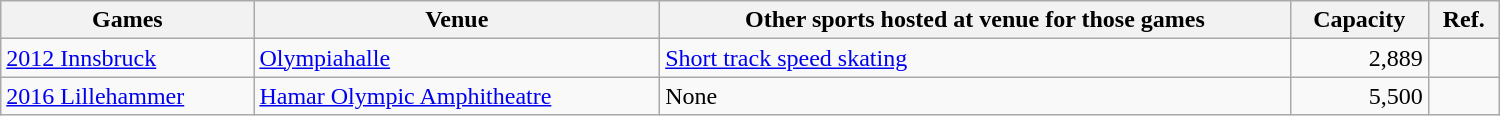<table class="wikitable sortable" width="1000px">
<tr>
<th>Games</th>
<th>Venue</th>
<th>Other sports hosted at venue for those games</th>
<th>Capacity</th>
<th>Ref.</th>
</tr>
<tr>
<td><a href='#'>2012 Innsbruck</a></td>
<td><a href='#'>Olympiahalle</a></td>
<td><a href='#'>Short track speed skating</a></td>
<td align="right">2,889</td>
<td align="center"></td>
</tr>
<tr>
<td><a href='#'>2016 Lillehammer</a></td>
<td><a href='#'>Hamar Olympic Amphitheatre</a></td>
<td>None</td>
<td align="right">5,500</td>
<td align="center"></td>
</tr>
</table>
